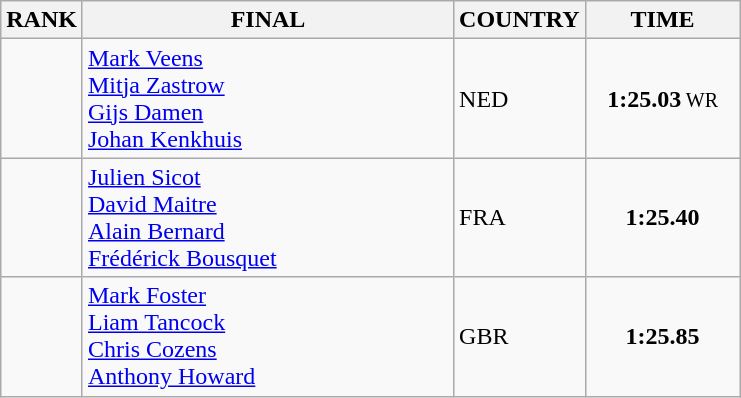<table class="wikitable">
<tr>
<th>RANK</th>
<th align="left" style="width: 15em">FINAL</th>
<th>COUNTRY</th>
<th style="width: 6em">TIME</th>
</tr>
<tr>
<td align="center"></td>
<td><a href='#'>Mark Veens</a><br><a href='#'>Mitja Zastrow</a><br><a href='#'>Gijs Damen</a><br><a href='#'>Johan Kenkhuis</a></td>
<td> NED</td>
<td align="center"><strong>1:25.03</strong><small> WR</small></td>
</tr>
<tr>
<td align="center"></td>
<td><a href='#'>Julien Sicot</a><br><a href='#'>David Maitre</a><br><a href='#'>Alain Bernard</a><br><a href='#'>Frédérick Bousquet</a></td>
<td> FRA</td>
<td align="center"><strong>1:25.40</strong></td>
</tr>
<tr>
<td align="center"></td>
<td><a href='#'>Mark Foster</a><br><a href='#'>Liam Tancock</a><br><a href='#'>Chris Cozens</a><br><a href='#'>Anthony Howard</a></td>
<td> GBR</td>
<td align="center"><strong>1:25.85</strong></td>
</tr>
</table>
